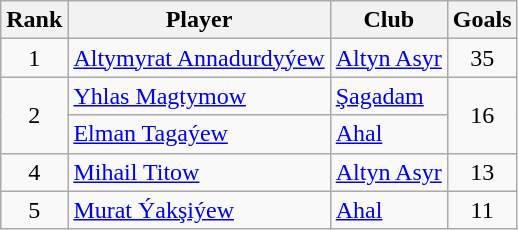<table class="wikitable" style="text-align:center">
<tr>
<th>Rank</th>
<th>Player</th>
<th>Club</th>
<th>Goals</th>
</tr>
<tr>
<td rowspan="1">1</td>
<td align="left"> <a href='#'>Altymyrat Annadurdyýew</a></td>
<td align="left"><a href='#'>Altyn Asyr</a></td>
<td rowspan="1">35</td>
</tr>
<tr>
<td rowspan="2">2</td>
<td align="left"> <a href='#'>Yhlas Magtymow</a></td>
<td align="left"><a href='#'>Şagadam</a></td>
<td rowspan="2">16</td>
</tr>
<tr>
<td align="left"> <a href='#'>Elman Tagaýew</a></td>
<td align="left"><a href='#'>Ahal</a></td>
</tr>
<tr>
<td rowspan="1">4</td>
<td align="left"> <a href='#'>Mihail Titow</a></td>
<td align="left"><a href='#'>Altyn Asyr</a></td>
<td rowspan="1">13</td>
</tr>
<tr>
<td rowspan="1">5</td>
<td align="left"> <a href='#'>Murat Ýakşiýew</a></td>
<td align="left"><a href='#'>Ahal</a></td>
<td rowspan="1">11</td>
</tr>
</table>
